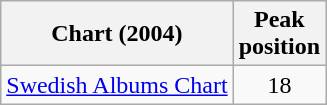<table class="wikitable sortable">
<tr>
<th>Chart (2004)</th>
<th>Peak<br>position</th>
</tr>
<tr>
<td><a href='#'>Swedish Albums Chart</a></td>
<td style="text-align:center;">18</td>
</tr>
</table>
